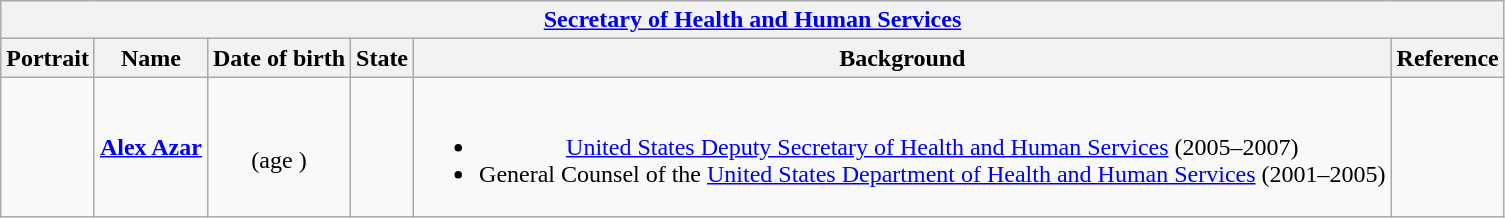<table class="wikitable collapsible" style="text-align:center;">
<tr>
<th colspan="6"><a href='#'>Secretary of Health and Human Services</a></th>
</tr>
<tr>
<th>Portrait</th>
<th>Name</th>
<th>Date of birth</th>
<th>State</th>
<th>Background</th>
<th>Reference</th>
</tr>
<tr>
<td></td>
<td><strong><a href='#'>Alex Azar</a></strong></td>
<td><br>(age )</td>
<td></td>
<td><br><ul><li><a href='#'>United States Deputy Secretary of Health and Human Services</a> (2005–2007)</li><li>General Counsel of the <a href='#'>United States Department of Health and Human Services</a> (2001–2005)</li></ul></td>
<td></td>
</tr>
</table>
